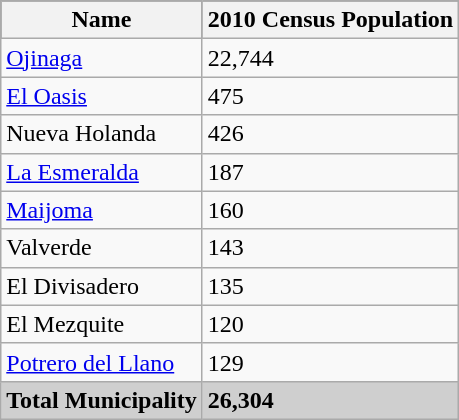<table class="wikitable">
<tr style="background:#000000; color:black;">
<th><strong>Name</strong></th>
<th><strong>2010 Census Population</strong></th>
</tr>
<tr>
<td><a href='#'>Ojinaga</a></td>
<td>22,744</td>
</tr>
<tr>
<td><a href='#'>El Oasis</a></td>
<td>475</td>
</tr>
<tr>
<td>Nueva Holanda</td>
<td>426</td>
</tr>
<tr>
<td><a href='#'>La Esmeralda</a></td>
<td>187</td>
</tr>
<tr>
<td><a href='#'>Maijoma</a></td>
<td>160</td>
</tr>
<tr>
<td>Valverde</td>
<td>143</td>
</tr>
<tr>
<td>El Divisadero</td>
<td>135</td>
</tr>
<tr>
<td>El Mezquite</td>
<td>120</td>
</tr>
<tr>
<td><a href='#'>Potrero del Llano</a></td>
<td>129</td>
</tr>
<tr style="background:#CFCFCF;">
<td><strong>Total Municipality</strong></td>
<td><strong>26,304</strong></td>
</tr>
</table>
